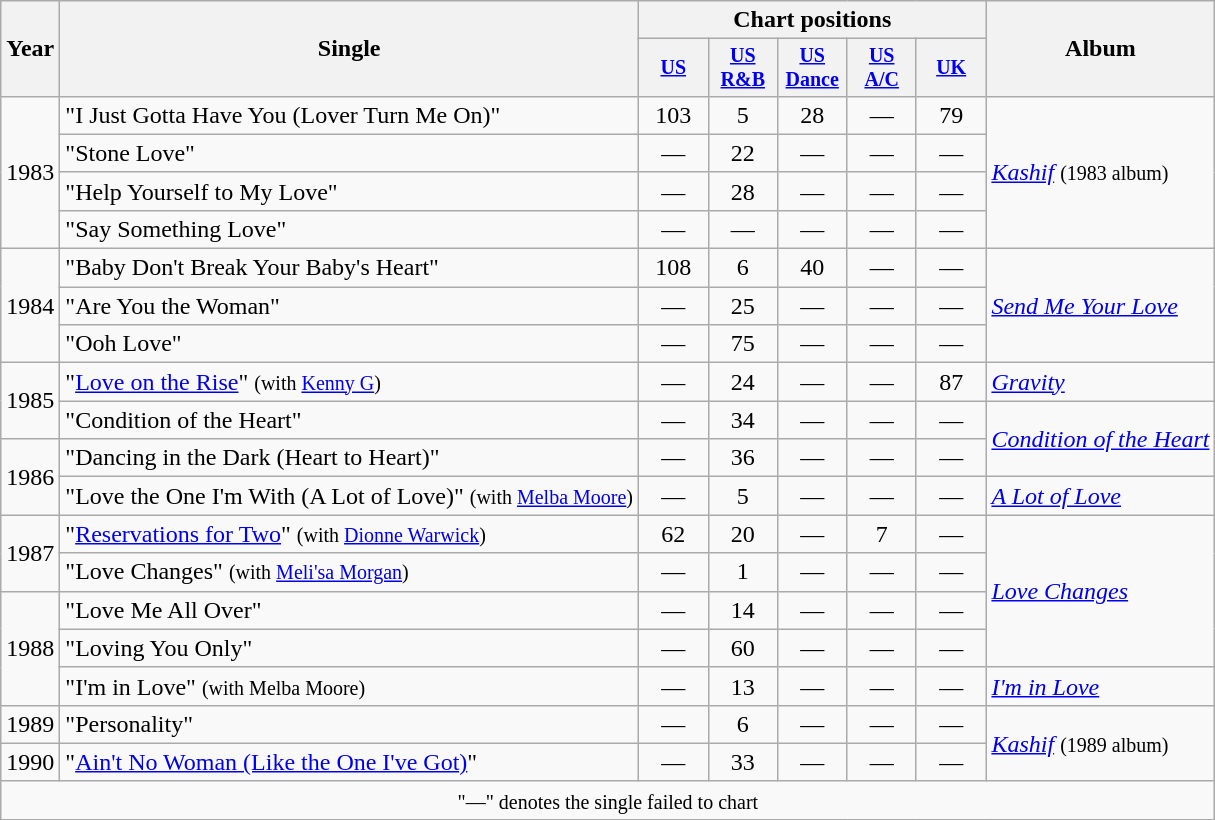<table class="wikitable" style="text-align:center;">
<tr>
<th rowspan="2">Year</th>
<th rowspan="2">Single</th>
<th colspan="5">Chart positions</th>
<th rowspan="2">Album</th>
</tr>
<tr style="font-size:smaller;">
<th width="40"><a href='#'>US</a><br></th>
<th width="40"><a href='#'>US<br>R&B</a><br></th>
<th width="40"><a href='#'>US<br>Dance</a><br></th>
<th width="40"><a href='#'>US<br>A/C</a><br></th>
<th width="40"><a href='#'>UK</a><br></th>
</tr>
<tr>
<td rowspan="4">1983</td>
<td align="left">"I Just Gotta Have You (Lover Turn Me On)"</td>
<td>103</td>
<td>5</td>
<td>28</td>
<td>—</td>
<td>79</td>
<td align="left" rowspan="4"><em><a href='#'>Kashif</a></em> <small>(1983 album)</small></td>
</tr>
<tr>
<td align="left">"Stone Love"</td>
<td>—</td>
<td>22</td>
<td>—</td>
<td>—</td>
<td>—</td>
</tr>
<tr>
<td align="left">"Help Yourself to My Love"</td>
<td>—</td>
<td>28</td>
<td>—</td>
<td>—</td>
<td>—</td>
</tr>
<tr>
<td align="left">"Say Something Love"</td>
<td>—</td>
<td>—</td>
<td>—</td>
<td>—</td>
<td>—</td>
</tr>
<tr>
<td rowspan="3">1984</td>
<td align="left">"Baby Don't Break Your Baby's Heart"</td>
<td>108</td>
<td>6</td>
<td>40</td>
<td>—</td>
<td>—</td>
<td align="left" rowspan="3"><em><a href='#'>Send Me Your Love</a></em></td>
</tr>
<tr>
<td align="left">"Are You the Woman"</td>
<td>—</td>
<td>25</td>
<td>—</td>
<td>—</td>
<td>—</td>
</tr>
<tr>
<td align="left">"Ooh Love"</td>
<td>—</td>
<td>75</td>
<td>—</td>
<td>—</td>
<td>—</td>
</tr>
<tr>
<td rowspan="2">1985</td>
<td align="left">"<a href='#'>Love on the Rise</a>" <small>(with <a href='#'>Kenny G</a>)</small></td>
<td>—</td>
<td>24</td>
<td>—</td>
<td>—</td>
<td>87</td>
<td align="left" rowspan="1"><em><a href='#'>Gravity</a></em></td>
</tr>
<tr>
<td align="left">"Condition of the Heart"</td>
<td>—</td>
<td>34</td>
<td>—</td>
<td>—</td>
<td>—</td>
<td align="left" rowspan="2"><em><a href='#'>Condition of the Heart</a></em></td>
</tr>
<tr>
<td rowspan="2">1986</td>
<td align="left">"Dancing in the Dark (Heart to Heart)"</td>
<td>—</td>
<td>36</td>
<td>—</td>
<td>—</td>
<td>—</td>
</tr>
<tr>
<td align="left">"Love the One I'm With (A Lot of Love)" <small>(with <a href='#'>Melba Moore</a>)</small></td>
<td>—</td>
<td>5</td>
<td>—</td>
<td>—</td>
<td>—</td>
<td align="left" rowspan="1"><em><a href='#'>A Lot of Love</a></em></td>
</tr>
<tr>
<td rowspan="2">1987</td>
<td align="left">"<a href='#'>Reservations for Two</a>" <small>(with <a href='#'>Dionne Warwick</a>)</small></td>
<td>62</td>
<td>20</td>
<td>—</td>
<td>7</td>
<td>—</td>
<td align="left" rowspan="4"><em><a href='#'>Love Changes</a></em></td>
</tr>
<tr>
<td align="left">"Love Changes" <small>(with <a href='#'>Meli'sa Morgan</a>)</small></td>
<td>—</td>
<td>1</td>
<td>—</td>
<td>—</td>
<td>—</td>
</tr>
<tr>
<td rowspan="3">1988</td>
<td align="left">"Love Me All Over"</td>
<td>—</td>
<td>14</td>
<td>—</td>
<td>—</td>
<td>—</td>
</tr>
<tr>
<td align="left">"Loving You Only"</td>
<td>—</td>
<td>60</td>
<td>—</td>
<td>—</td>
<td>—</td>
</tr>
<tr>
<td align="left">"I'm in Love" <small>(with Melba Moore)</small></td>
<td>—</td>
<td>13</td>
<td>—</td>
<td>—</td>
<td>—</td>
<td align="left" rowspan="1"><em><a href='#'>I'm in Love</a></em></td>
</tr>
<tr>
<td rowspan="1">1989</td>
<td align="left">"Personality"</td>
<td>—</td>
<td>6</td>
<td>—</td>
<td>—</td>
<td>—</td>
<td align="left" rowspan="2"><em><a href='#'>Kashif</a></em> <small>(1989 album)</small></td>
</tr>
<tr>
<td rowspan="1">1990</td>
<td align="left">"<a href='#'>Ain't No Woman (Like the One I've Got)</a>"</td>
<td>—</td>
<td>33</td>
<td>—</td>
<td>—</td>
<td>—</td>
</tr>
<tr>
<td align="center" colspan="8"><small>"—" denotes the single failed to chart</small></td>
</tr>
<tr>
</tr>
</table>
